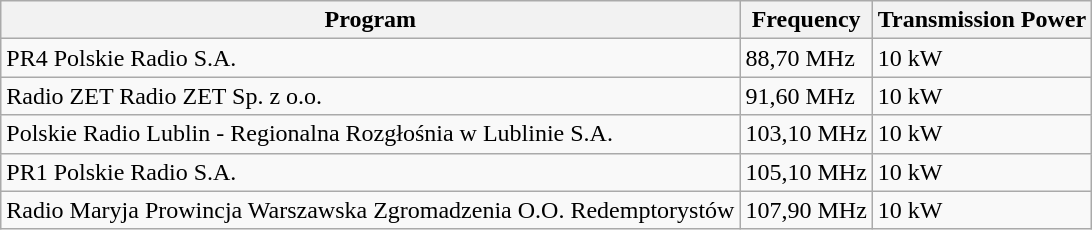<table class="wikitable">
<tr>
<th>Program</th>
<th>Frequency</th>
<th>Transmission Power</th>
</tr>
<tr>
<td>PR4 Polskie Radio S.A.</td>
<td>88,70 MHz</td>
<td>10 kW</td>
</tr>
<tr>
<td>Radio ZET Radio ZET Sp. z o.o.</td>
<td>91,60 MHz</td>
<td>10 kW</td>
</tr>
<tr>
<td>Polskie Radio Lublin - Regionalna Rozgłośnia w Lublinie S.A.</td>
<td>103,10 MHz</td>
<td>10 kW</td>
</tr>
<tr>
<td>PR1 Polskie Radio S.A.</td>
<td>105,10 MHz</td>
<td>10 kW</td>
</tr>
<tr>
<td>Radio Maryja Prowincja Warszawska Zgromadzenia O.O. Redemptorystów</td>
<td>107,90 MHz</td>
<td>10 kW</td>
</tr>
</table>
